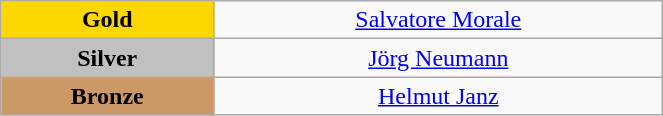<table class="wikitable" style="text-align:center; " width="35%">
<tr>
<td bgcolor="gold"><strong>Gold</strong></td>
<td><a href='#'>Salvatore Morale</a><br>  <small><em></em></small></td>
</tr>
<tr>
<td bgcolor="silver"><strong>Silver</strong></td>
<td><a href='#'>Jörg Neumann</a><br>  <small><em></em></small></td>
</tr>
<tr>
<td bgcolor="CC9966"><strong>Bronze</strong></td>
<td><a href='#'>Helmut Janz</a><br>  <small><em></em></small></td>
</tr>
</table>
